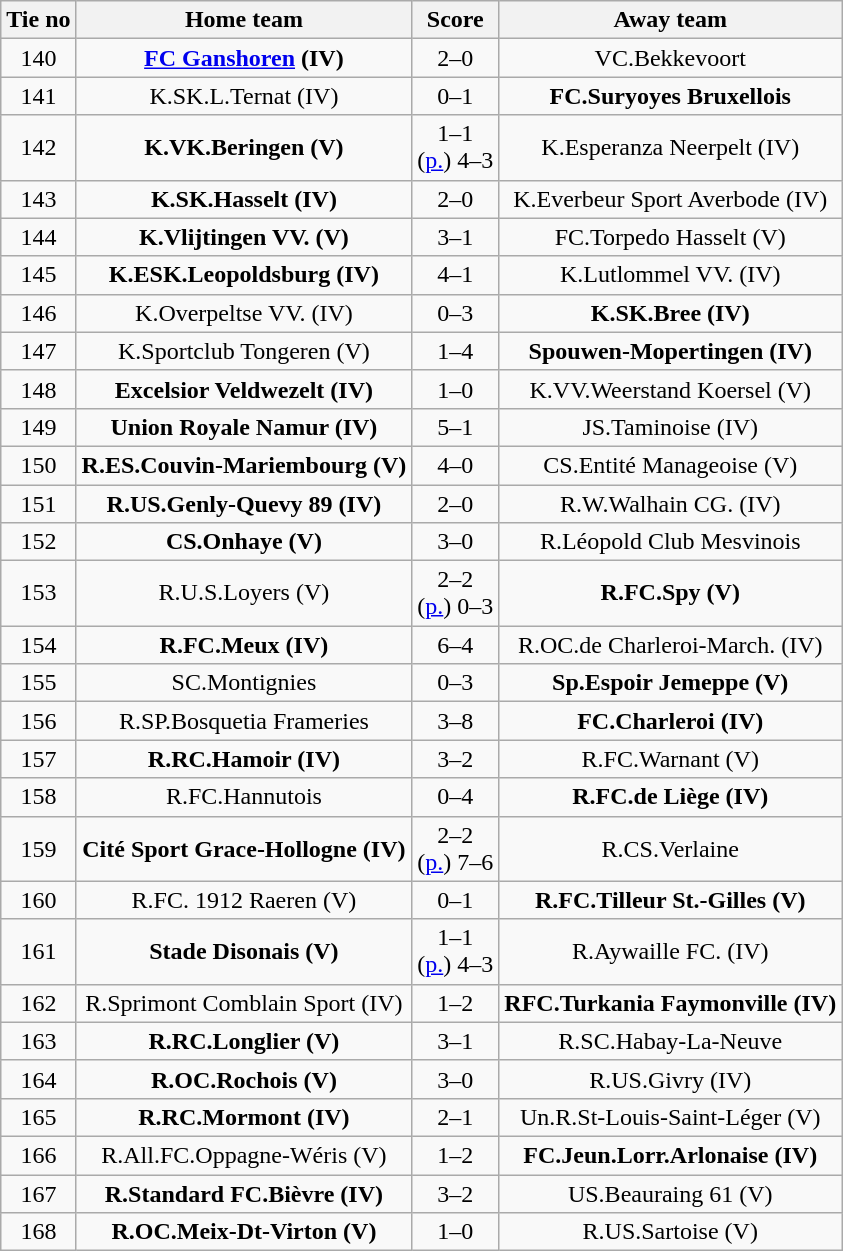<table class="wikitable" style="text-align: center">
<tr>
<th>Tie no</th>
<th>Home team</th>
<th>Score</th>
<th>Away team</th>
</tr>
<tr>
<td>140</td>
<td><strong><a href='#'>FC Ganshoren</a> (IV)</strong></td>
<td>2–0</td>
<td>VC.Bekkevoort</td>
</tr>
<tr>
<td>141</td>
<td>K.SK.L.Ternat (IV)</td>
<td>0–1</td>
<td><strong>FC.Suryoyes Bruxellois</strong></td>
</tr>
<tr>
<td>142</td>
<td><strong>K.VK.Beringen (V)</strong></td>
<td>1–1<br>(<a href='#'>p.</a>) 4–3</td>
<td>K.Esperanza Neerpelt (IV)</td>
</tr>
<tr>
<td>143</td>
<td><strong>K.SK.Hasselt (IV)</strong></td>
<td>2–0</td>
<td>K.Everbeur Sport Averbode (IV)</td>
</tr>
<tr>
<td>144</td>
<td><strong>K.Vlijtingen VV. (V)</strong></td>
<td>3–1</td>
<td>FC.Torpedo Hasselt (V)</td>
</tr>
<tr>
<td>145</td>
<td><strong>K.ESK.Leopoldsburg (IV)</strong></td>
<td>4–1</td>
<td>K.Lutlommel VV. (IV)</td>
</tr>
<tr>
<td>146</td>
<td>K.Overpeltse VV. (IV)</td>
<td>0–3</td>
<td><strong>K.SK.Bree (IV)</strong></td>
</tr>
<tr>
<td>147</td>
<td>K.Sportclub Tongeren (V)</td>
<td>1–4</td>
<td><strong>Spouwen-Mopertingen (IV)</strong></td>
</tr>
<tr>
<td>148</td>
<td><strong>Excelsior Veldwezelt (IV)</strong></td>
<td>1–0</td>
<td>K.VV.Weerstand Koersel (V)</td>
</tr>
<tr>
<td>149</td>
<td><strong>Union Royale Namur (IV)</strong></td>
<td>5–1</td>
<td>JS.Taminoise (IV)</td>
</tr>
<tr>
<td>150</td>
<td><strong>R.ES.Couvin-Mariembourg (V)</strong></td>
<td>4–0</td>
<td>CS.Entité Manageoise (V)</td>
</tr>
<tr>
<td>151</td>
<td><strong>R.US.Genly-Quevy 89 (IV)</strong></td>
<td>2–0</td>
<td>R.W.Walhain CG. (IV)</td>
</tr>
<tr>
<td>152</td>
<td><strong>CS.Onhaye (V)</strong></td>
<td>3–0</td>
<td>R.Léopold Club Mesvinois</td>
</tr>
<tr>
<td>153</td>
<td>R.U.S.Loyers (V)</td>
<td>2–2<br>(<a href='#'>p.</a>) 0–3</td>
<td><strong>R.FC.Spy (V)</strong></td>
</tr>
<tr>
<td>154</td>
<td><strong>R.FC.Meux (IV)</strong></td>
<td>6–4</td>
<td>R.OC.de Charleroi-March. (IV)</td>
</tr>
<tr>
<td>155</td>
<td>SC.Montignies</td>
<td>0–3</td>
<td><strong>Sp.Espoir Jemeppe (V)</strong></td>
</tr>
<tr>
<td>156</td>
<td>R.SP.Bosquetia Frameries</td>
<td>3–8</td>
<td><strong>FC.Charleroi (IV)</strong></td>
</tr>
<tr>
<td>157</td>
<td><strong>R.RC.Hamoir (IV)</strong></td>
<td>3–2</td>
<td>R.FC.Warnant (V)</td>
</tr>
<tr>
<td>158</td>
<td>R.FC.Hannutois</td>
<td>0–4</td>
<td><strong>R.FC.de Liège (IV)</strong></td>
</tr>
<tr>
<td>159</td>
<td><strong>Cité Sport Grace-Hollogne (IV)</strong></td>
<td>2–2<br>(<a href='#'>p.</a>) 7–6</td>
<td>R.CS.Verlaine</td>
</tr>
<tr>
<td>160</td>
<td>R.FC. 1912 Raeren (V)</td>
<td>0–1</td>
<td><strong>R.FC.Tilleur St.-Gilles (V)</strong></td>
</tr>
<tr>
<td>161</td>
<td><strong>Stade Disonais (V)</strong></td>
<td>1–1<br>(<a href='#'>p.</a>) 4–3</td>
<td>R.Aywaille FC. (IV)</td>
</tr>
<tr>
<td>162</td>
<td>R.Sprimont Comblain Sport (IV)</td>
<td>1–2</td>
<td><strong>RFC.Turkania Faymonville (IV)</strong></td>
</tr>
<tr>
<td>163</td>
<td><strong>R.RC.Longlier (V)</strong></td>
<td>3–1</td>
<td>R.SC.Habay-La-Neuve</td>
</tr>
<tr>
<td>164</td>
<td><strong>R.OC.Rochois (V)</strong></td>
<td>3–0</td>
<td>R.US.Givry (IV)</td>
</tr>
<tr>
<td>165</td>
<td><strong>R.RC.Mormont (IV)</strong></td>
<td>2–1</td>
<td>Un.R.St-Louis-Saint-Léger (V)</td>
</tr>
<tr>
<td>166</td>
<td>R.All.FC.Oppagne-Wéris (V)</td>
<td>1–2</td>
<td><strong>FC.Jeun.Lorr.Arlonaise (IV)</strong></td>
</tr>
<tr>
<td>167</td>
<td><strong>R.Standard FC.Bièvre (IV)</strong></td>
<td>3–2</td>
<td>US.Beauraing 61 (V)</td>
</tr>
<tr>
<td>168</td>
<td><strong>R.OC.Meix-Dt-Virton (V)</strong></td>
<td>1–0</td>
<td>R.US.Sartoise (V)</td>
</tr>
</table>
